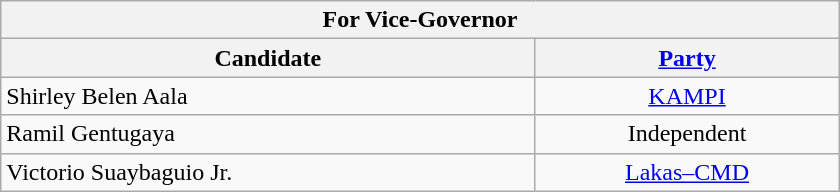<table class="wikitable" style="width:35em">
<tr>
<th colspan=2>For Vice-Governor</th>
</tr>
<tr>
<th>Candidate</th>
<th><a href='#'>Party</a></th>
</tr>
<tr>
<td>Shirley Belen Aala</td>
<td align="center"><a href='#'>KAMPI</a></td>
</tr>
<tr>
<td>Ramil Gentugaya</td>
<td align="center">Independent</td>
</tr>
<tr>
<td>Victorio Suaybaguio Jr.</td>
<td align="center"><a href='#'>Lakas–CMD</a></td>
</tr>
</table>
